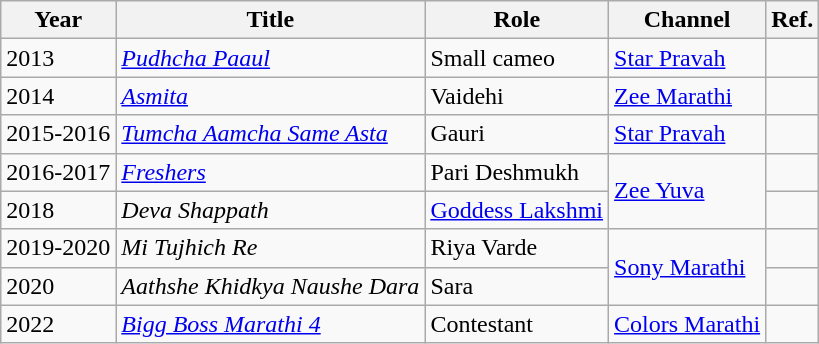<table class="wikitable">
<tr>
<th>Year</th>
<th>Title</th>
<th>Role</th>
<th>Channel</th>
<th>Ref.</th>
</tr>
<tr>
<td>2013</td>
<td><em><a href='#'>Pudhcha Paaul</a></em></td>
<td>Small cameo</td>
<td><a href='#'>Star Pravah</a></td>
<td></td>
</tr>
<tr>
<td>2014</td>
<td><em><a href='#'>Asmita</a></em></td>
<td>Vaidehi</td>
<td><a href='#'>Zee Marathi</a></td>
<td></td>
</tr>
<tr>
<td>2015-2016</td>
<td><em><a href='#'>Tumcha Aamcha Same Asta</a></em></td>
<td>Gauri</td>
<td><a href='#'>Star Pravah</a></td>
<td></td>
</tr>
<tr>
<td>2016-2017</td>
<td><em><a href='#'>Freshers</a></em></td>
<td>Pari Deshmukh</td>
<td rowspan="2"><a href='#'>Zee Yuva</a></td>
<td></td>
</tr>
<tr>
<td>2018</td>
<td><em>Deva Shappath</em></td>
<td><a href='#'>Goddess Lakshmi</a></td>
<td></td>
</tr>
<tr>
<td>2019-2020</td>
<td><em>Mi Tujhich Re</em></td>
<td>Riya Varde</td>
<td rowspan="2"><a href='#'>Sony Marathi</a></td>
<td></td>
</tr>
<tr>
<td>2020</td>
<td><em>Aathshe Khidkya Naushe Dara</em></td>
<td>Sara</td>
<td></td>
</tr>
<tr>
<td>2022</td>
<td><em><a href='#'>Bigg Boss Marathi 4</a></em></td>
<td>Contestant</td>
<td><a href='#'>Colors Marathi</a></td>
<td></td>
</tr>
</table>
